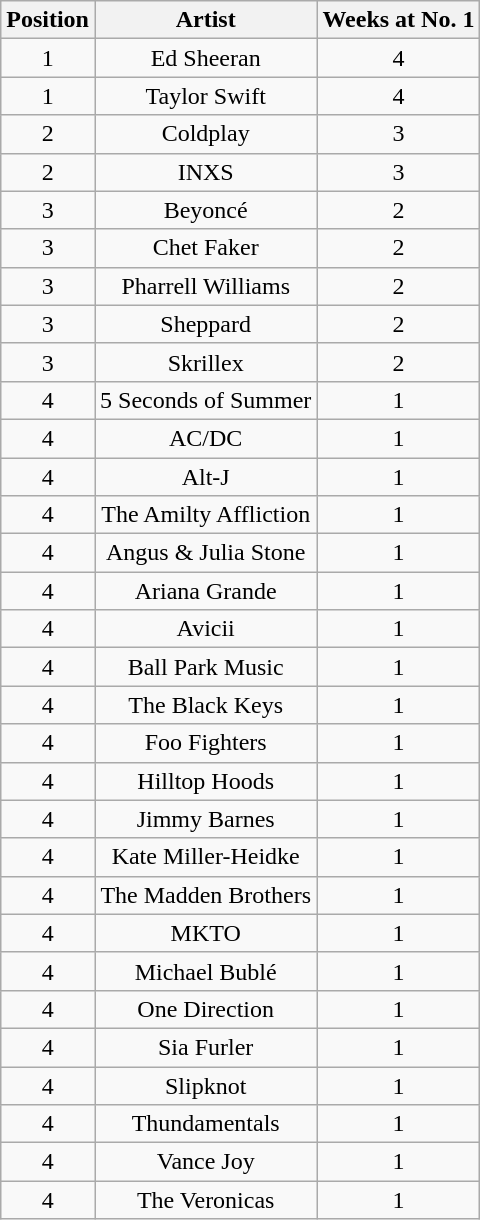<table class="wikitable">
<tr>
<th style="text-align: center;">Position</th>
<th style="text-align: center;">Artist</th>
<th style="text-align: center;">Weeks at No. 1</th>
</tr>
<tr>
<td style="text-align: center;">1</td>
<td style="text-align: center;">Ed Sheeran</td>
<td style="text-align: center;">4</td>
</tr>
<tr>
<td style="text-align: center;">1</td>
<td style="text-align: center;">Taylor Swift</td>
<td style="text-align: center;">4</td>
</tr>
<tr>
<td style="text-align: center;">2</td>
<td style="text-align: center;">Coldplay</td>
<td style="text-align: center;">3</td>
</tr>
<tr>
<td style="text-align: center;">2</td>
<td style="text-align: center;">INXS</td>
<td style="text-align: center;">3</td>
</tr>
<tr>
<td style="text-align: center;">3</td>
<td style="text-align: center;">Beyoncé</td>
<td style="text-align: center;">2</td>
</tr>
<tr>
<td style="text-align: center;">3</td>
<td style="text-align: center;">Chet Faker</td>
<td style="text-align: center;">2</td>
</tr>
<tr>
<td style="text-align: center;">3</td>
<td style="text-align: center;">Pharrell Williams</td>
<td style="text-align: center;">2</td>
</tr>
<tr>
<td style="text-align: center;">3</td>
<td style="text-align: center;">Sheppard</td>
<td style="text-align: center;">2</td>
</tr>
<tr>
<td style="text-align: center;">3</td>
<td style="text-align: center;">Skrillex</td>
<td style="text-align: center;">2</td>
</tr>
<tr>
<td style="text-align: center;">4</td>
<td style="text-align: center;">5 Seconds of Summer</td>
<td style="text-align: center;">1</td>
</tr>
<tr>
<td style="text-align: center;">4</td>
<td style="text-align: center;">AC/DC</td>
<td style="text-align: center;">1</td>
</tr>
<tr>
<td style="text-align: center;">4</td>
<td style="text-align: center;">Alt-J</td>
<td style="text-align: center;">1</td>
</tr>
<tr>
<td style="text-align: center;">4</td>
<td style="text-align: center;">The Amilty Affliction</td>
<td style="text-align: center;">1</td>
</tr>
<tr>
<td style="text-align: center;">4</td>
<td style="text-align: center;">Angus & Julia Stone</td>
<td style="text-align: center;">1</td>
</tr>
<tr>
<td style="text-align: center;">4</td>
<td style="text-align: center;">Ariana Grande</td>
<td style="text-align: center;">1</td>
</tr>
<tr>
<td style="text-align: center;">4</td>
<td style="text-align: center;">Avicii</td>
<td style="text-align: center;">1</td>
</tr>
<tr>
<td style="text-align: center;">4</td>
<td style="text-align: center;">Ball Park Music</td>
<td style="text-align: center;">1</td>
</tr>
<tr>
<td style="text-align: center;">4</td>
<td style="text-align: center;">The Black Keys</td>
<td style="text-align: center;">1</td>
</tr>
<tr>
<td style="text-align: center;">4</td>
<td style="text-align: center;">Foo Fighters</td>
<td style="text-align: center;">1</td>
</tr>
<tr>
<td style="text-align: center;">4</td>
<td style="text-align: center;">Hilltop Hoods</td>
<td style="text-align: center;">1</td>
</tr>
<tr>
<td style="text-align: center;">4</td>
<td style="text-align: center;">Jimmy Barnes</td>
<td style="text-align: center;">1</td>
</tr>
<tr>
<td style="text-align: center;">4</td>
<td style="text-align: center;">Kate Miller-Heidke</td>
<td style="text-align: center;">1</td>
</tr>
<tr>
<td style="text-align: center;">4</td>
<td style="text-align: center;">The Madden Brothers</td>
<td style="text-align: center;">1</td>
</tr>
<tr>
<td style="text-align: center;">4</td>
<td style="text-align: center;">MKTO</td>
<td style="text-align: center;">1</td>
</tr>
<tr>
<td style="text-align: center;">4</td>
<td style="text-align: center;">Michael Bublé</td>
<td style="text-align: center;">1</td>
</tr>
<tr>
<td style="text-align: center;">4</td>
<td style="text-align: center;">One Direction</td>
<td style="text-align: center;">1</td>
</tr>
<tr>
<td style="text-align: center;">4</td>
<td style="text-align: center;">Sia Furler</td>
<td style="text-align: center;">1</td>
</tr>
<tr>
<td style="text-align: center;">4</td>
<td style="text-align: center;">Slipknot</td>
<td style="text-align: center;">1</td>
</tr>
<tr>
<td style="text-align: center;">4</td>
<td style="text-align: center;">Thundamentals</td>
<td style="text-align: center;">1</td>
</tr>
<tr>
<td style="text-align: center;">4</td>
<td style="text-align: center;">Vance Joy</td>
<td style="text-align: center;">1</td>
</tr>
<tr>
<td style="text-align: center;">4</td>
<td style="text-align: center;">The Veronicas</td>
<td style="text-align: center;">1</td>
</tr>
</table>
